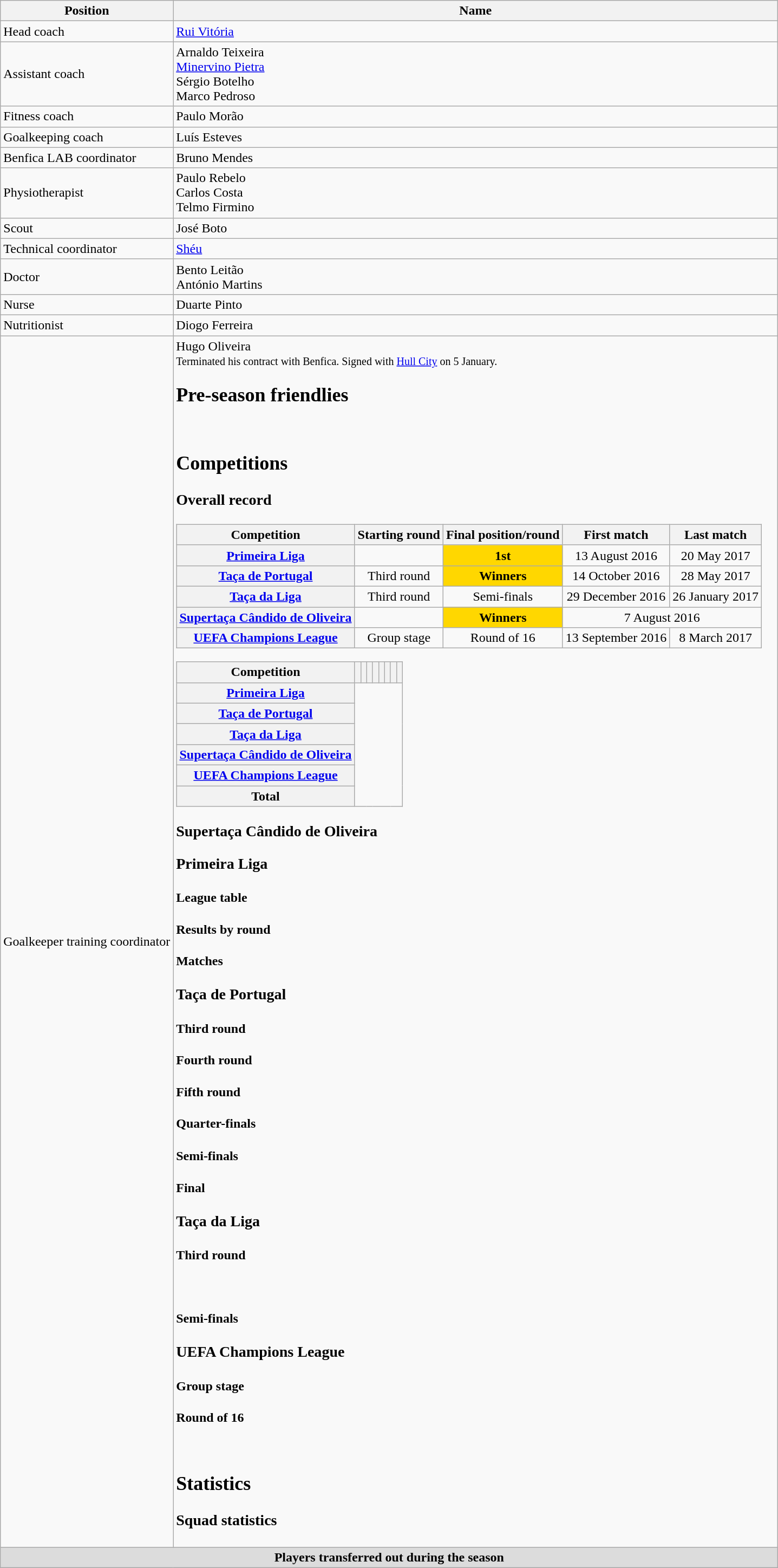<table class="wikitable">
<tr>
<th>Position</th>
<th>Name</th>
</tr>
<tr>
<td>Head coach</td>
<td><a href='#'>Rui Vitória</a></td>
</tr>
<tr>
<td>Assistant coach</td>
<td>Arnaldo Teixeira<br><a href='#'>Minervino Pietra</a><br>Sérgio Botelho<br>Marco Pedroso</td>
</tr>
<tr>
<td>Fitness coach</td>
<td>Paulo Morão</td>
</tr>
<tr>
<td>Goalkeeping coach</td>
<td>Luís Esteves</td>
</tr>
<tr>
<td>Benfica LAB coordinator</td>
<td>Bruno Mendes</td>
</tr>
<tr>
<td>Physiotherapist</td>
<td>Paulo Rebelo<br>Carlos Costa<br>Telmo Firmino<br></td>
</tr>
<tr>
<td>Scout</td>
<td>José Boto</td>
</tr>
<tr>
<td>Technical coordinator</td>
<td><a href='#'>Shéu</a></td>
</tr>
<tr>
<td>Doctor</td>
<td>Bento Leitão<br>António Martins</td>
</tr>
<tr>
<td>Nurse</td>
<td>Duarte Pinto</td>
</tr>
<tr>
<td>Nutritionist</td>
<td>Diogo Ferreira</td>
</tr>
<tr>
<td>Goalkeeper training coordinator</td>
<td>Hugo Oliveira<br>
<small>Terminated his contract with Benfica. Signed with <a href='#'>Hull City</a> on 5 January.</small><h2>Pre-season friendlies</h2>

<br>





<h2>Competitions</h2><h3>Overall record</h3><table class="wikitable plainrowheaders" style="text-align:center;">
<tr>
<th scope=col>Competition</th>
<th scope=col>Starting round</th>
<th scope=col>Final position/round</th>
<th scope=col>First match</th>
<th scope=col>Last match</th>
</tr>
<tr>
<th scope=row align=left><a href='#'>Primeira Liga</a></th>
<td></td>
<td style="background: gold"><strong>1st</strong></td>
<td>13 August 2016</td>
<td>20 May 2017</td>
</tr>
<tr>
<th scope=row align=left><a href='#'>Taça de Portugal</a></th>
<td>Third round</td>
<td style="background: gold"><strong>Winners</strong></td>
<td>14 October 2016</td>
<td>28 May 2017</td>
</tr>
<tr>
<th scope=row align=left><a href='#'>Taça da Liga</a></th>
<td>Third round</td>
<td>Semi-finals</td>
<td>29 December 2016</td>
<td>26 January 2017</td>
</tr>
<tr>
<th scope=row align=left><a href='#'>Supertaça Cândido de Oliveira</a></th>
<td></td>
<td style="background: gold"><strong>Winners</strong></td>
<td colspan="2">7 August 2016</td>
</tr>
<tr>
<th scope=row align=left><a href='#'>UEFA Champions League</a></th>
<td>Group stage</td>
<td>Round of 16</td>
<td>13 September 2016</td>
<td>8 March 2017</td>
</tr>
</table>
<table class="wikitable sortable plainrowheaders" style="text-align:center;">
<tr>
<th scope=col>Competition</th>
<th scope=col></th>
<th scope=col></th>
<th scope=col></th>
<th scope=col></th>
<th scope=col></th>
<th scope=col></th>
<th scope=col></th>
<th scope=col></th>
</tr>
<tr>
<th scope=row align=left><a href='#'>Primeira Liga</a><br></th>
</tr>
<tr>
<th scope=row align=left><a href='#'>Taça de Portugal</a><br></th>
</tr>
<tr>
<th scope=row align=left><a href='#'>Taça da Liga</a><br></th>
</tr>
<tr>
<th scope=row align=left><a href='#'>Supertaça Cândido de Oliveira</a><br></th>
</tr>
<tr>
<th scope=row align=left><a href='#'>UEFA Champions League</a><br></th>
</tr>
<tr>
<th scope=row>Total<br></th>
</tr>
</table>
<h3>Supertaça Cândido de Oliveira</h3>
<h3>Primeira Liga</h3><h4>League table</h4><h4>Results by round</h4><h4>Matches</h4>
































<h3>Taça de Portugal</h3><h4>Third round</h4><h4>Fourth round</h4><h4>Fifth round</h4><h4>Quarter-finals</h4><h4>Semi-finals</h4>
<h4>Final</h4>
<h3>Taça da Liga</h3><h4>Third round</h4><br>


<h4>Semi-finals</h4><h3>UEFA Champions League</h3><h4>Group stage</h4>






<h4>Round of 16</h4><br>
<h2>Statistics</h2><h3>Squad statistics</h3>





























</td>
</tr>
<tr>
<th colspan="15" style="background:#dcdcdc; text-align:center;">Players transferred out during the season<br>

</th>
</tr>
</table>
